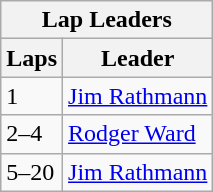<table class="wikitable">
<tr>
<th colspan=2>Lap Leaders</th>
</tr>
<tr>
<th>Laps</th>
<th>Leader</th>
</tr>
<tr>
<td>1</td>
<td><a href='#'>Jim Rathmann</a></td>
</tr>
<tr>
<td>2–4</td>
<td><a href='#'>Rodger Ward</a></td>
</tr>
<tr>
<td>5–20</td>
<td><a href='#'>Jim Rathmann</a></td>
</tr>
</table>
